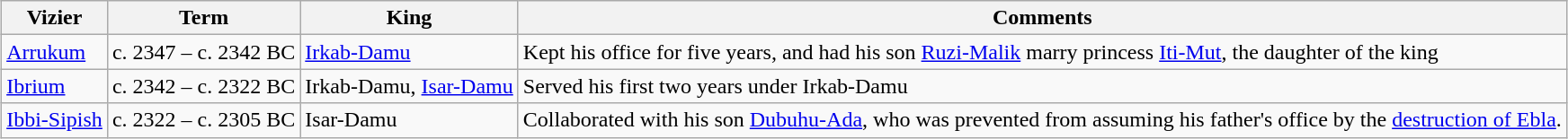<table class="wikitable" style="margin:auto;">
<tr>
<th>Vizier</th>
<th>Term</th>
<th>King</th>
<th>Comments</th>
</tr>
<tr>
<td><a href='#'>Arrukum</a></td>
<td>c. 2347 – c. 2342 BC</td>
<td><a href='#'>Irkab-Damu</a></td>
<td>Kept his office for five years, and had his son <a href='#'>Ruzi-Malik</a> marry princess <a href='#'>Iti-Mut</a>, the daughter of the king</td>
</tr>
<tr>
<td><a href='#'>Ibrium</a></td>
<td>c. 2342 – c. 2322 BC</td>
<td>Irkab-Damu, <a href='#'>Isar-Damu</a></td>
<td>Served his first two years under Irkab-Damu</td>
</tr>
<tr>
<td><a href='#'>Ibbi-Sipish</a></td>
<td>c. 2322 – c. 2305 BC</td>
<td>Isar-Damu</td>
<td>Collaborated with his son <a href='#'>Dubuhu-Ada</a>, who was prevented from assuming his father's office by the <a href='#'>destruction of Ebla</a>.</td>
</tr>
</table>
